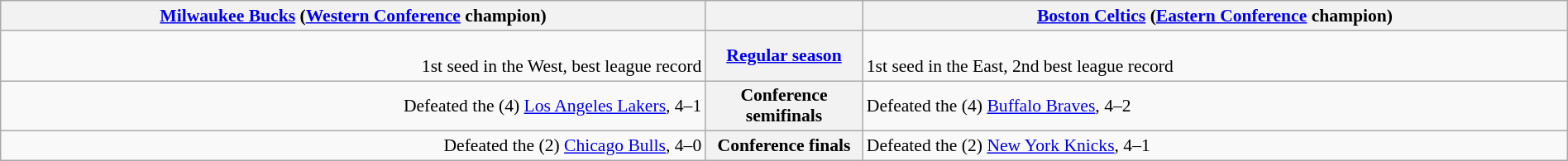<table style="width:100%; font-size:90%" class="wikitable">
<tr valign=top>
<th colspan="2" style="width:45%;"><a href='#'>Milwaukee Bucks</a> (<a href='#'>Western Conference</a> champion)</th>
<th></th>
<th colspan="2" style="width:45%;"><a href='#'>Boston Celtics</a> (<a href='#'>Eastern Conference</a> champion)</th>
</tr>
<tr>
<td align=right><br>1st seed in the West, best league record</td>
<th colspan=2><a href='#'>Regular season</a></th>
<td><br>1st seed in the East, 2nd best league record</td>
</tr>
<tr>
<td align=right>Defeated the (4) <a href='#'>Los Angeles Lakers</a>, 4–1</td>
<th colspan=2>Conference semifinals</th>
<td>Defeated the (4) <a href='#'>Buffalo Braves</a>, 4–2</td>
</tr>
<tr>
<td align=right>Defeated the (2) <a href='#'>Chicago Bulls</a>, 4–0</td>
<th colspan=2>Conference finals</th>
<td>Defeated the (2) <a href='#'>New York Knicks</a>, 4–1</td>
</tr>
</table>
